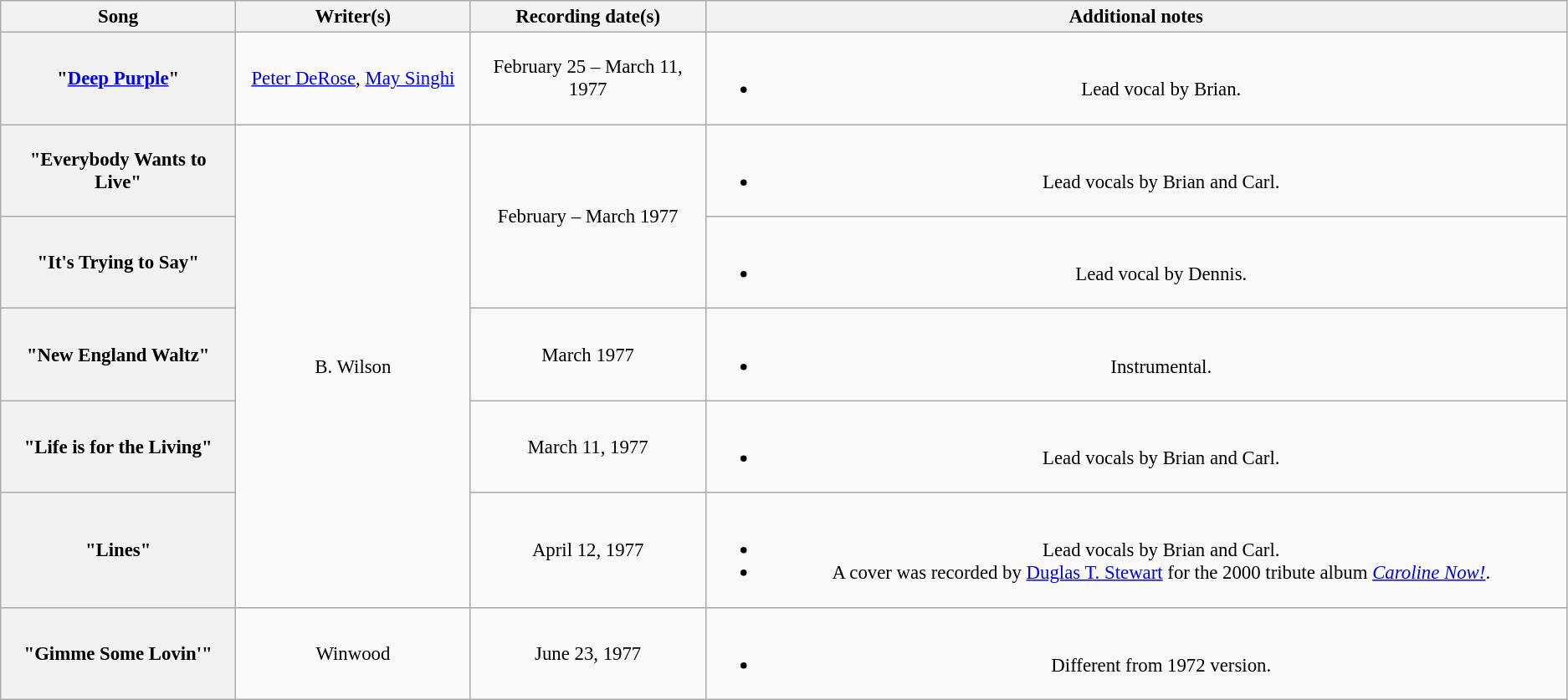<table class="wikitable sortable plainrowheaders" style="font-size:95%; width=1250; text-align:center;">
<tr>
<th scope="col" style="width: 15%;">Song</th>
<th scope="col" style="width: 15%;">Writer(s)</th>
<th scope="col" style="width: 15%;">Recording date(s)</th>
<th class="unsortable" scope="col">Additional notes</th>
</tr>
<tr>
<th scope="row">"<a href='#'>Deep Purple</a>"</th>
<td><a href='#'>Peter DeRose</a>, <a href='#'>May Singhi</a></td>
<td data-sort-value="1977-02-25">February 25 – March 11, 1977</td>
<td><br><ul><li>Lead vocal by Brian.</li></ul></td>
</tr>
<tr>
<th scope="row">"Everybody Wants to Live"</th>
<td rowspan="5">B. Wilson</td>
<td data-sort-value="1977-02"; rowspan="2">February – March 1977</td>
<td><br><ul><li>Lead vocals by Brian and Carl.</li></ul></td>
</tr>
<tr>
<th scope="row">"It's Trying to Say"</th>
<td><br><ul><li>Lead vocal by Dennis.</li></ul></td>
</tr>
<tr>
<th scope="row">"New England Waltz"</th>
<td data-sort-value="1977-03">March 1977</td>
<td><br><ul><li>Instrumental.</li></ul></td>
</tr>
<tr>
<th scope="row">"Life is for the Living"</th>
<td data-sort-value="1977-03-11">March 11, 1977</td>
<td><br><ul><li>Lead vocals by Brian and Carl.</li></ul></td>
</tr>
<tr>
<th scope="row">"Lines"</th>
<td data-sort-value="1977-04-12">April 12, 1977</td>
<td><br><ul><li>Lead vocals by Brian and Carl.</li><li>A cover was recorded by <a href='#'>Duglas T. Stewart</a> for the 2000 tribute album <em><a href='#'>Caroline Now!</a></em>.</li></ul></td>
</tr>
<tr>
<th scope="row">"Gimme Some Lovin'"</th>
<td>Winwood</td>
<td data-sort-value="1977-06-23">June 23, 1977</td>
<td><br><ul><li>Different from 1972 version.</li></ul></td>
</tr>
</table>
